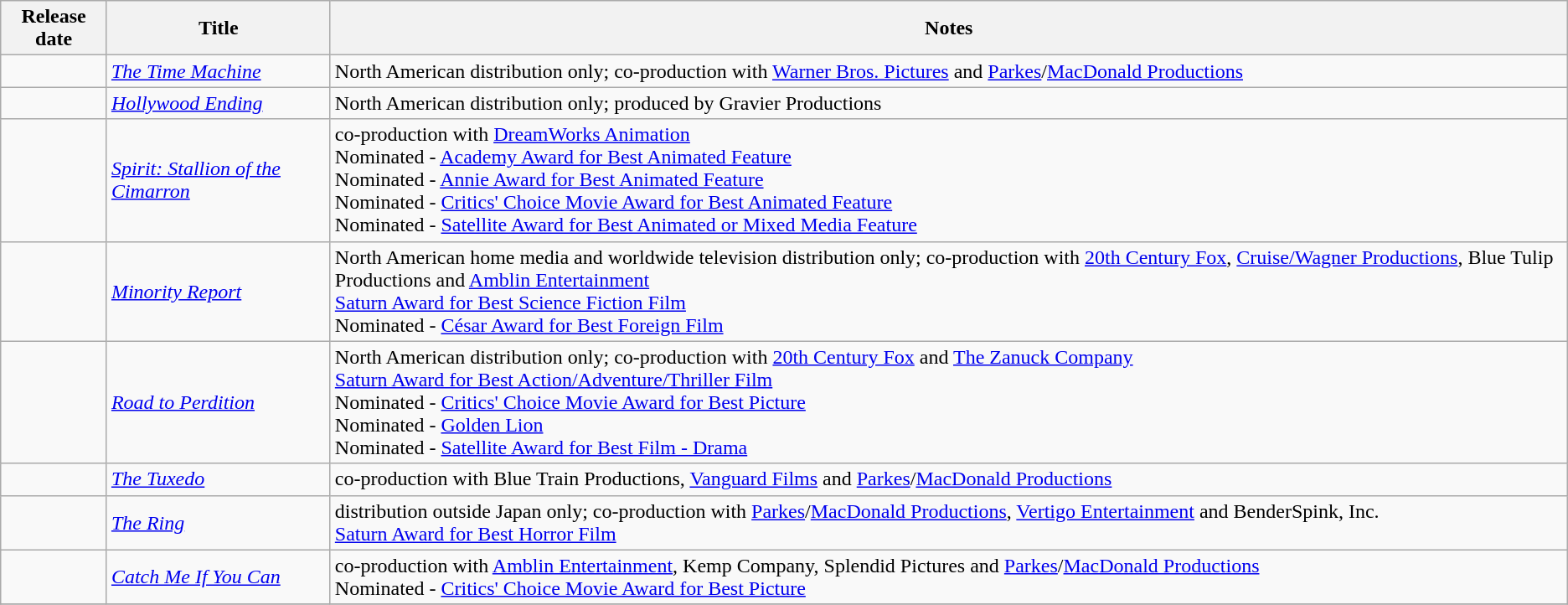<table class="wikitable sortable">
<tr>
<th>Release date</th>
<th>Title</th>
<th>Notes</th>
</tr>
<tr>
<td></td>
<td><em><a href='#'>The Time Machine</a></em></td>
<td>North American distribution only; co-production with <a href='#'>Warner Bros. Pictures</a> and <a href='#'>Parkes</a>/<a href='#'>MacDonald Productions</a></td>
</tr>
<tr>
<td></td>
<td><em><a href='#'>Hollywood Ending</a></em></td>
<td>North American distribution only; produced by Gravier Productions</td>
</tr>
<tr>
<td></td>
<td><em><a href='#'>Spirit: Stallion of the Cimarron</a></em></td>
<td>co-production with <a href='#'>DreamWorks Animation</a><br>Nominated - <a href='#'>Academy Award for Best Animated Feature</a><br>Nominated - <a href='#'>Annie Award for Best Animated Feature</a><br>Nominated - <a href='#'>Critics' Choice Movie Award for Best Animated Feature</a><br>Nominated - <a href='#'>Satellite Award for Best Animated or Mixed Media Feature</a></td>
</tr>
<tr>
<td></td>
<td><em><a href='#'>Minority Report</a></em></td>
<td>North American home media and worldwide television distribution only; co-production with <a href='#'>20th Century Fox</a>, <a href='#'>Cruise/Wagner Productions</a>, Blue Tulip Productions and <a href='#'>Amblin Entertainment</a><br><a href='#'>Saturn Award for Best Science Fiction Film</a><br>Nominated - <a href='#'>César Award for Best Foreign Film</a></td>
</tr>
<tr>
<td></td>
<td><em><a href='#'>Road to Perdition</a></em></td>
<td>North American distribution only; co-production with <a href='#'>20th Century Fox</a> and <a href='#'>The Zanuck Company</a><br><a href='#'>Saturn Award for Best Action/Adventure/Thriller Film</a><br>Nominated - <a href='#'>Critics' Choice Movie Award for Best Picture</a><br>Nominated - <a href='#'>Golden Lion</a><br>Nominated - <a href='#'>Satellite Award for Best Film - Drama</a></td>
</tr>
<tr>
<td></td>
<td><em><a href='#'>The Tuxedo</a></em></td>
<td>co-production with Blue Train Productions, <a href='#'>Vanguard Films</a> and <a href='#'>Parkes</a>/<a href='#'>MacDonald Productions</a></td>
</tr>
<tr>
<td></td>
<td><em><a href='#'>The Ring</a></em></td>
<td>distribution outside Japan only; co-production with <a href='#'>Parkes</a>/<a href='#'>MacDonald Productions</a>, <a href='#'>Vertigo Entertainment</a> and BenderSpink, Inc.<br><a href='#'>Saturn Award for Best Horror Film</a></td>
</tr>
<tr>
<td></td>
<td><em><a href='#'>Catch Me If You Can</a></em></td>
<td>co-production with <a href='#'>Amblin Entertainment</a>, Kemp Company, Splendid Pictures and <a href='#'>Parkes</a>/<a href='#'>MacDonald Productions</a><br>Nominated - <a href='#'>Critics' Choice Movie Award for Best Picture</a></td>
</tr>
<tr>
</tr>
</table>
